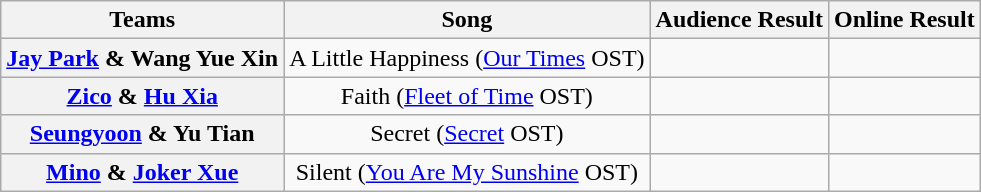<table class="wikitable" style="text-align:center">
<tr>
<th>Teams</th>
<th>Song</th>
<th>Audience Result</th>
<th>Online Result</th>
</tr>
<tr>
<th><a href='#'>Jay Park</a> & Wang Yue Xin</th>
<td>A Little Happiness (<a href='#'>Our Times</a> OST)</td>
<td></td>
<td></td>
</tr>
<tr>
<th><a href='#'>Zico</a> & <a href='#'>Hu Xia</a></th>
<td>Faith (<a href='#'>Fleet of Time</a> OST)</td>
<td></td>
<td></td>
</tr>
<tr>
<th><a href='#'>Seungyoon</a> & Yu Tian</th>
<td>Secret (<a href='#'>Secret</a> OST)</td>
<td></td>
<td></td>
</tr>
<tr>
<th><a href='#'>Mino</a> & <a href='#'>Joker Xue</a></th>
<td>Silent (<a href='#'>You Are My Sunshine</a> OST)</td>
<td></td>
<td></td>
</tr>
</table>
